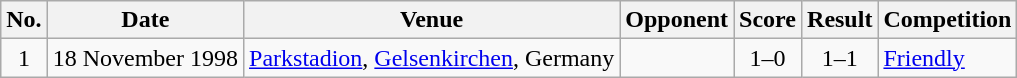<table class="wikitable sortable">
<tr>
<th scope="col">No.</th>
<th scope="col">Date</th>
<th scope="col">Venue</th>
<th scope="col">Opponent</th>
<th scope="col">Score</th>
<th scope="col">Result</th>
<th scope="col">Competition</th>
</tr>
<tr>
<td style="text-align:center">1</td>
<td>18 November 1998</td>
<td><a href='#'>Parkstadion</a>, <a href='#'>Gelsenkirchen</a>, Germany</td>
<td></td>
<td style="text-align:center">1–0</td>
<td style="text-align:center">1–1</td>
<td><a href='#'>Friendly</a></td>
</tr>
</table>
